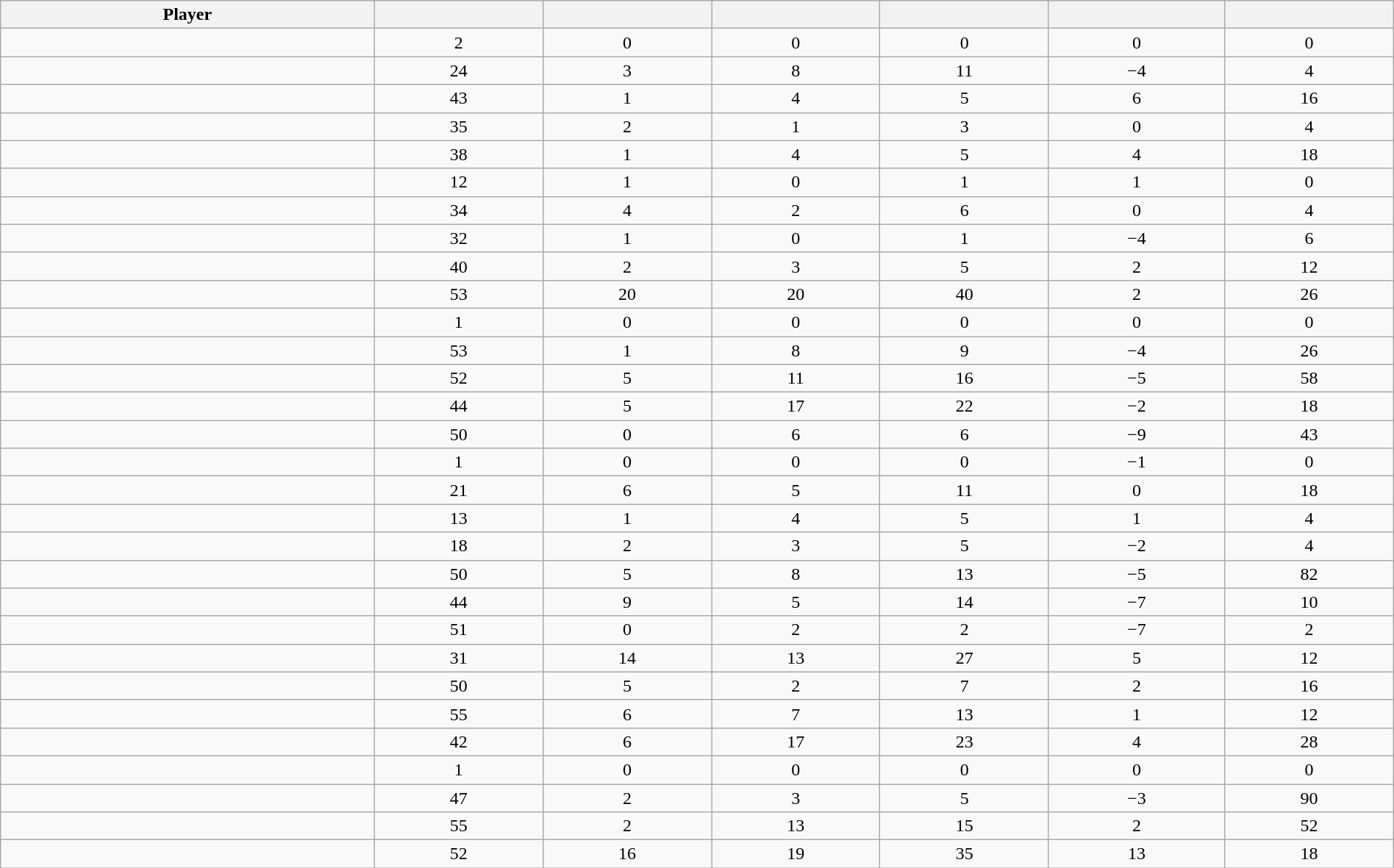<table class="wikitable sortable" style="width:100%; text-align:center;">
<tr>
<th>Player</th>
<th></th>
<th></th>
<th></th>
<th></th>
<th data-sort-type="number"></th>
<th></th>
</tr>
<tr>
<td></td>
<td>2</td>
<td>0</td>
<td>0</td>
<td>0</td>
<td>0</td>
<td>0</td>
</tr>
<tr>
<td></td>
<td>24</td>
<td>3</td>
<td>8</td>
<td>11</td>
<td>−4</td>
<td>4</td>
</tr>
<tr>
<td></td>
<td>43</td>
<td>1</td>
<td>4</td>
<td>5</td>
<td>6</td>
<td>16</td>
</tr>
<tr>
<td></td>
<td>35</td>
<td>2</td>
<td>1</td>
<td>3</td>
<td>0</td>
<td>4</td>
</tr>
<tr>
<td></td>
<td>38</td>
<td>1</td>
<td>4</td>
<td>5</td>
<td>4</td>
<td>18</td>
</tr>
<tr>
<td></td>
<td>12</td>
<td>1</td>
<td>0</td>
<td>1</td>
<td>1</td>
<td>0</td>
</tr>
<tr>
<td></td>
<td>34</td>
<td>4</td>
<td>2</td>
<td>6</td>
<td>0</td>
<td>4</td>
</tr>
<tr>
<td></td>
<td>32</td>
<td>1</td>
<td>0</td>
<td>1</td>
<td>−4</td>
<td>6</td>
</tr>
<tr>
<td></td>
<td>40</td>
<td>2</td>
<td>3</td>
<td>5</td>
<td>2</td>
<td>12</td>
</tr>
<tr>
<td></td>
<td>53</td>
<td>20</td>
<td>20</td>
<td>40</td>
<td>2</td>
<td>26</td>
</tr>
<tr>
<td></td>
<td>1</td>
<td>0</td>
<td>0</td>
<td>0</td>
<td>0</td>
<td>0</td>
</tr>
<tr>
<td></td>
<td>53</td>
<td>1</td>
<td>8</td>
<td>9</td>
<td>−4</td>
<td>26</td>
</tr>
<tr>
<td></td>
<td>52</td>
<td>5</td>
<td>11</td>
<td>16</td>
<td>−5</td>
<td>58</td>
</tr>
<tr>
<td></td>
<td>44</td>
<td>5</td>
<td>17</td>
<td>22</td>
<td>−2</td>
<td>18</td>
</tr>
<tr>
<td></td>
<td>50</td>
<td>0</td>
<td>6</td>
<td>6</td>
<td>−9</td>
<td>43</td>
</tr>
<tr>
<td></td>
<td>1</td>
<td>0</td>
<td>0</td>
<td>0</td>
<td>−1</td>
<td>0</td>
</tr>
<tr>
<td></td>
<td>21</td>
<td>6</td>
<td>5</td>
<td>11</td>
<td>0</td>
<td>18</td>
</tr>
<tr>
<td></td>
<td>13</td>
<td>1</td>
<td>4</td>
<td>5</td>
<td>1</td>
<td>4</td>
</tr>
<tr>
<td></td>
<td>18</td>
<td>2</td>
<td>3</td>
<td>5</td>
<td>−2</td>
<td>4</td>
</tr>
<tr>
<td></td>
<td>50</td>
<td>5</td>
<td>8</td>
<td>13</td>
<td>−5</td>
<td>82</td>
</tr>
<tr>
<td></td>
<td>44</td>
<td>9</td>
<td>5</td>
<td>14</td>
<td>−7</td>
<td>10</td>
</tr>
<tr>
<td></td>
<td>51</td>
<td>0</td>
<td>2</td>
<td>2</td>
<td>−7</td>
<td>2</td>
</tr>
<tr>
<td></td>
<td>31</td>
<td>14</td>
<td>13</td>
<td>27</td>
<td>5</td>
<td>12</td>
</tr>
<tr>
<td></td>
<td>50</td>
<td>5</td>
<td>2</td>
<td>7</td>
<td>2</td>
<td>16</td>
</tr>
<tr>
<td></td>
<td>55</td>
<td>6</td>
<td>7</td>
<td>13</td>
<td>1</td>
<td>12</td>
</tr>
<tr>
<td></td>
<td>42</td>
<td>6</td>
<td>17</td>
<td>23</td>
<td>4</td>
<td>28</td>
</tr>
<tr>
<td></td>
<td>1</td>
<td>0</td>
<td>0</td>
<td>0</td>
<td>0</td>
<td>0</td>
</tr>
<tr>
<td></td>
<td>47</td>
<td>2</td>
<td>3</td>
<td>5</td>
<td>−3</td>
<td>90</td>
</tr>
<tr>
<td></td>
<td>55</td>
<td>2</td>
<td>13</td>
<td>15</td>
<td>2</td>
<td>52</td>
</tr>
<tr>
<td></td>
<td>52</td>
<td>16</td>
<td>19</td>
<td>35</td>
<td>13</td>
<td>18</td>
</tr>
</table>
